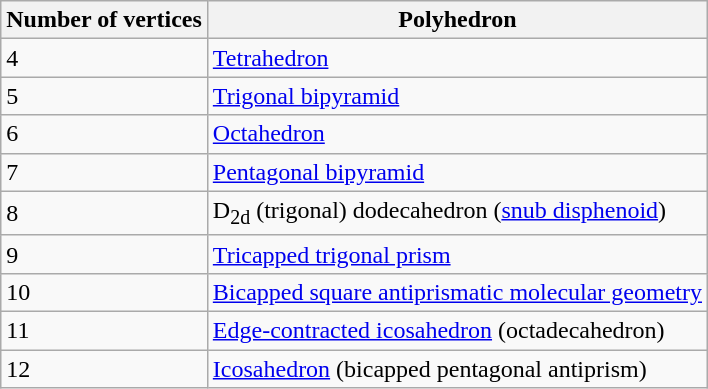<table class="wikitable">
<tr>
<th>Number of vertices</th>
<th>Polyhedron</th>
</tr>
<tr>
<td>4</td>
<td><a href='#'>Tetrahedron</a></td>
</tr>
<tr>
<td>5</td>
<td><a href='#'>Trigonal bipyramid</a></td>
</tr>
<tr>
<td>6</td>
<td><a href='#'>Octahedron</a></td>
</tr>
<tr>
<td>7</td>
<td><a href='#'>Pentagonal bipyramid</a></td>
</tr>
<tr>
<td>8</td>
<td>D<sub>2d</sub> (trigonal) dodecahedron (<a href='#'>snub disphenoid</a>)</td>
</tr>
<tr>
<td>9</td>
<td><a href='#'>Tricapped trigonal prism</a></td>
</tr>
<tr>
<td>10</td>
<td><a href='#'>Bicapped square antiprismatic molecular geometry</a></td>
</tr>
<tr>
<td>11</td>
<td><a href='#'>Edge-contracted icosahedron</a> (octadecahedron)</td>
</tr>
<tr>
<td>12</td>
<td><a href='#'>Icosahedron</a> (bicapped pentagonal antiprism)</td>
</tr>
</table>
